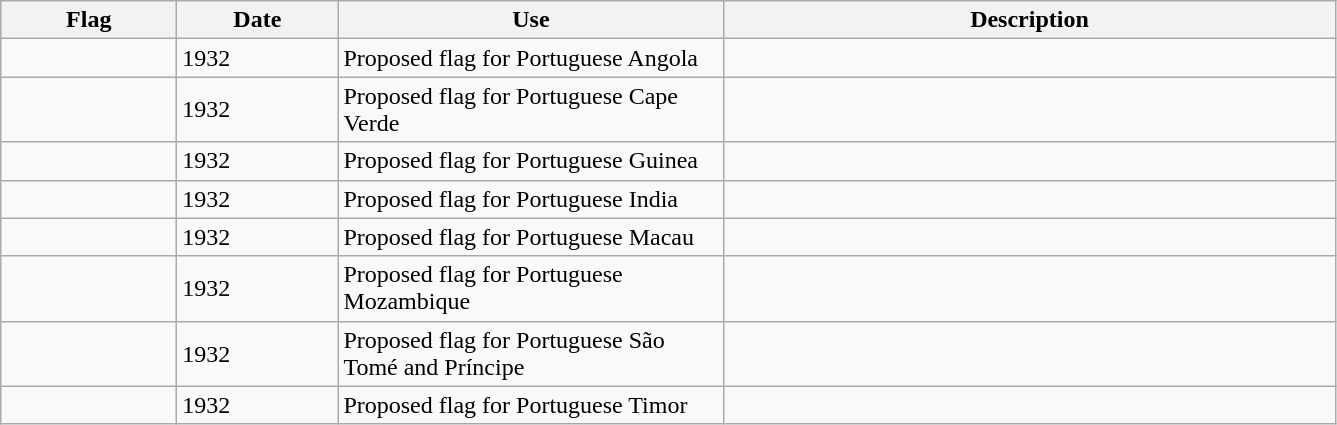<table class="wikitable">
<tr>
<th width="110">Flag</th>
<th width="100">Date</th>
<th width="250">Use</th>
<th width="400">Description</th>
</tr>
<tr>
<td></td>
<td>1932</td>
<td>Proposed flag for Portuguese Angola</td>
<td></td>
</tr>
<tr>
<td></td>
<td>1932</td>
<td>Proposed flag for Portuguese Cape Verde</td>
<td></td>
</tr>
<tr>
<td></td>
<td>1932</td>
<td>Proposed flag for Portuguese Guinea</td>
<td></td>
</tr>
<tr>
<td></td>
<td>1932</td>
<td>Proposed flag for Portuguese India</td>
<td></td>
</tr>
<tr>
<td></td>
<td>1932</td>
<td>Proposed flag for Portuguese Macau</td>
<td></td>
</tr>
<tr>
<td></td>
<td>1932</td>
<td>Proposed flag for Portuguese Mozambique</td>
<td></td>
</tr>
<tr>
<td></td>
<td>1932</td>
<td>Proposed flag for Portuguese São Tomé and Príncipe</td>
<td></td>
</tr>
<tr>
<td></td>
<td>1932</td>
<td>Proposed flag for Portuguese Timor</td>
<td></td>
</tr>
</table>
